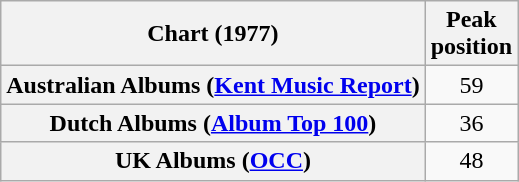<table class="wikitable sortable plainrowheaders" style="text-align:center">
<tr>
<th scope=col>Chart (1977)</th>
<th scope=col>Peak<br>position</th>
</tr>
<tr>
<th scope=row>Australian Albums (<a href='#'>Kent Music Report</a>)</th>
<td>59</td>
</tr>
<tr>
<th scope=row>Dutch Albums (<a href='#'>Album Top 100</a>)</th>
<td>36</td>
</tr>
<tr>
<th scope=row>UK Albums (<a href='#'>OCC</a>)</th>
<td>48</td>
</tr>
</table>
